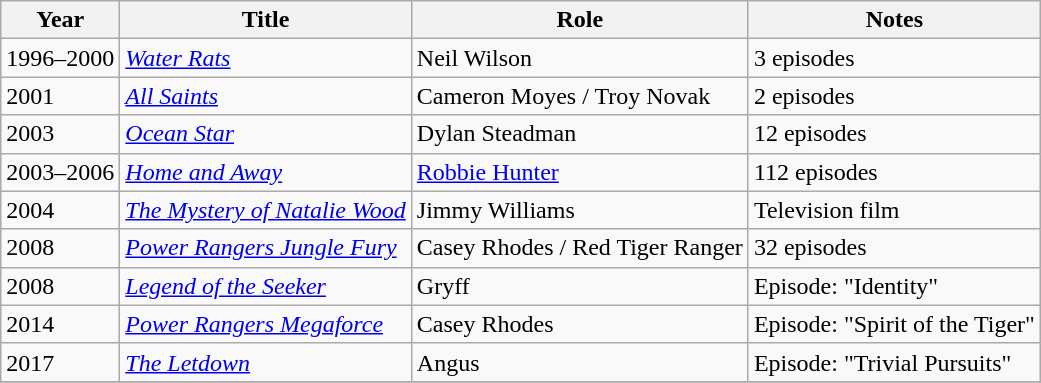<table class="wikitable sortable">
<tr>
<th>Year</th>
<th>Title</th>
<th>Role</th>
<th>Notes</th>
</tr>
<tr>
<td>1996–2000</td>
<td><a href='#'><em>Water Rats</em></a></td>
<td>Neil Wilson</td>
<td>3 episodes</td>
</tr>
<tr>
<td>2001</td>
<td><a href='#'><em>All Saints</em></a></td>
<td>Cameron Moyes / Troy Novak</td>
<td>2 episodes</td>
</tr>
<tr>
<td>2003</td>
<td><em><a href='#'>Ocean Star</a></em></td>
<td>Dylan Steadman</td>
<td>12 episodes</td>
</tr>
<tr>
<td>2003–2006</td>
<td><em><a href='#'>Home and Away</a></em></td>
<td><a href='#'>Robbie Hunter</a></td>
<td>112 episodes</td>
</tr>
<tr>
<td>2004</td>
<td><em><a href='#'>The Mystery of Natalie Wood</a></em></td>
<td>Jimmy Williams</td>
<td>Television film</td>
</tr>
<tr>
<td>2008</td>
<td><em><a href='#'>Power Rangers Jungle Fury</a></em></td>
<td>Casey Rhodes / Red Tiger Ranger</td>
<td>32 episodes</td>
</tr>
<tr>
<td>2008</td>
<td><em><a href='#'>Legend of the Seeker</a></em></td>
<td>Gryff</td>
<td>Episode: "Identity"</td>
</tr>
<tr>
<td>2014</td>
<td><em><a href='#'>Power Rangers Megaforce</a></em></td>
<td>Casey Rhodes</td>
<td>Episode: "Spirit of the Tiger"</td>
</tr>
<tr>
<td>2017</td>
<td><em><a href='#'>The Letdown</a></em></td>
<td>Angus</td>
<td>Episode: "Trivial Pursuits"</td>
</tr>
<tr>
</tr>
</table>
